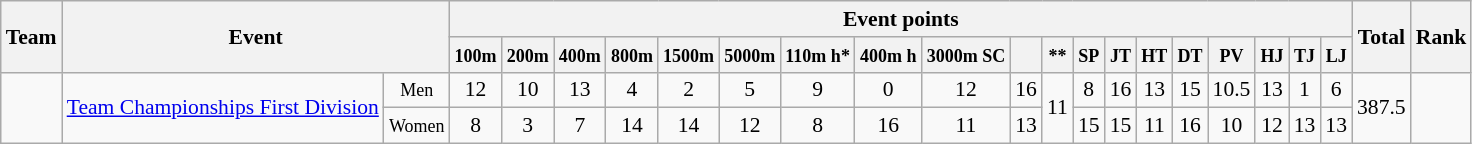<table class="wikitable" style="text-align:left; font-size:90%">
<tr>
<th rowspan="2">Team</th>
<th colspan="2" rowspan="2">Event</th>
<th colspan="19">Event points</th>
<th rowspan="2">Total</th>
<th rowspan="2">Rank</th>
</tr>
<tr>
<th><small>100m</small></th>
<th><small>200m</small></th>
<th><small>400m</small></th>
<th><small>800m</small></th>
<th><small>1500m</small></th>
<th><small>5000m</small></th>
<th><small>110m h*</small></th>
<th><small>400m h</small></th>
<th><small>3000m SC</small></th>
<th><small></small></th>
<th><small>**</small></th>
<th><small>SP</small></th>
<th><small>JT</small></th>
<th><small>HT</small></th>
<th><small>DT</small></th>
<th><small>PV</small></th>
<th><small>HJ</small></th>
<th><small>TJ</small></th>
<th><small>LJ</small></th>
</tr>
<tr align=center>
<td rowspan="2"><strong></strong></td>
<td rowspan="2"><a href='#'>Team Championships First Division</a></td>
<td><small>Men</small></td>
<td>12</td>
<td>10</td>
<td>13</td>
<td>4</td>
<td>2</td>
<td>5</td>
<td>9</td>
<td>0</td>
<td>12</td>
<td>16</td>
<td rowspan="2">11</td>
<td>8</td>
<td>16</td>
<td>13</td>
<td>15</td>
<td>10.5</td>
<td>13</td>
<td>1</td>
<td>6</td>
<td rowspan="2">387.5</td>
<td rowspan="2"></td>
</tr>
<tr align=center>
<td><small>Women</small></td>
<td>8</td>
<td>3</td>
<td>7</td>
<td>14</td>
<td>14</td>
<td>12</td>
<td>8</td>
<td>16</td>
<td>11</td>
<td>13</td>
<td>15</td>
<td>15</td>
<td>11</td>
<td>16</td>
<td>10</td>
<td>12</td>
<td>13</td>
<td>13</td>
</tr>
</table>
